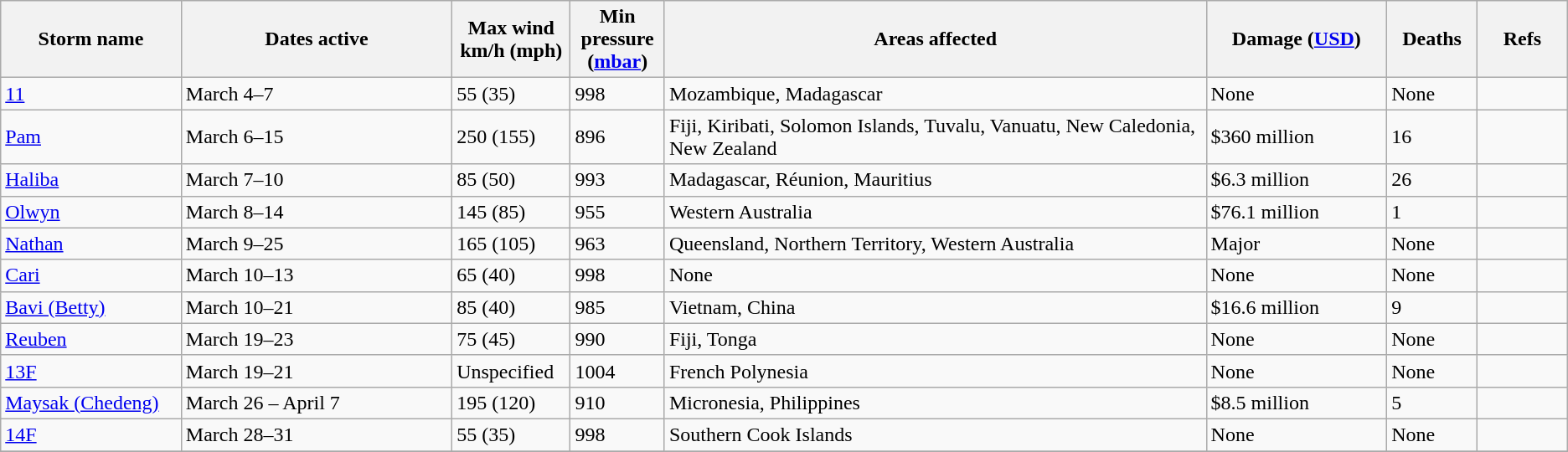<table class="wikitable sortable">
<tr>
<th width="10%"><strong>Storm name</strong></th>
<th width="15%"><strong>Dates active</strong></th>
<th width="5%"><strong>Max wind km/h (mph)</strong></th>
<th width="5%"><strong>Min pressure (<a href='#'>mbar</a>)</strong></th>
<th width="30%"><strong>Areas affected</strong></th>
<th width="10%"><strong>Damage (<a href='#'>USD</a>)</strong></th>
<th width="5%"><strong>Deaths</strong></th>
<th width="5%"><strong>Refs</strong></th>
</tr>
<tr>
<td><a href='#'>11</a></td>
<td>March 4–7</td>
<td>55 (35)</td>
<td>998</td>
<td>Mozambique, Madagascar</td>
<td>None</td>
<td>None</td>
<td></td>
</tr>
<tr>
<td><a href='#'>Pam</a></td>
<td>March 6–15</td>
<td>250 (155)</td>
<td>896</td>
<td>Fiji, Kiribati, Solomon Islands, Tuvalu, Vanuatu, New Caledonia, New Zealand</td>
<td>$360 million</td>
<td>16</td>
<td></td>
</tr>
<tr>
<td><a href='#'>Haliba</a></td>
<td>March 7–10</td>
<td>85 (50)</td>
<td>993</td>
<td>Madagascar, Réunion, Mauritius</td>
<td>$6.3 million</td>
<td>26</td>
<td></td>
</tr>
<tr>
<td><a href='#'>Olwyn</a></td>
<td>March 8–14</td>
<td>145 (85)</td>
<td>955</td>
<td>Western Australia</td>
<td>$76.1 million</td>
<td>1</td>
<td></td>
</tr>
<tr>
<td><a href='#'>Nathan</a></td>
<td>March 9–25</td>
<td>165 (105)</td>
<td>963</td>
<td>Queensland, Northern Territory, Western Australia</td>
<td>Major</td>
<td>None</td>
<td></td>
</tr>
<tr>
<td><a href='#'>Cari</a></td>
<td>March 10–13</td>
<td>65 (40)</td>
<td>998</td>
<td>None</td>
<td>None</td>
<td>None</td>
<td></td>
</tr>
<tr>
<td><a href='#'>Bavi (Betty)</a></td>
<td>March 10–21</td>
<td>85 (40)</td>
<td>985</td>
<td>Vietnam, China</td>
<td>$16.6 million</td>
<td>9</td>
<td></td>
</tr>
<tr>
<td><a href='#'>Reuben</a></td>
<td>March 19–23</td>
<td>75 (45)</td>
<td>990</td>
<td>Fiji, Tonga</td>
<td>None</td>
<td>None</td>
<td></td>
</tr>
<tr>
<td><a href='#'>13F</a></td>
<td>March 19–21</td>
<td>Unspecified</td>
<td>1004</td>
<td>French Polynesia</td>
<td>None</td>
<td>None</td>
<td></td>
</tr>
<tr>
<td><a href='#'>Maysak (Chedeng)</a></td>
<td>March 26 – April 7</td>
<td>195 (120)</td>
<td>910</td>
<td>Micronesia, Philippines</td>
<td>$8.5 million</td>
<td>5</td>
<td></td>
</tr>
<tr>
<td><a href='#'>14F</a></td>
<td>March 28–31</td>
<td>55 (35)</td>
<td>998</td>
<td>Southern Cook Islands</td>
<td>None</td>
<td>None</td>
<td></td>
</tr>
<tr>
</tr>
</table>
